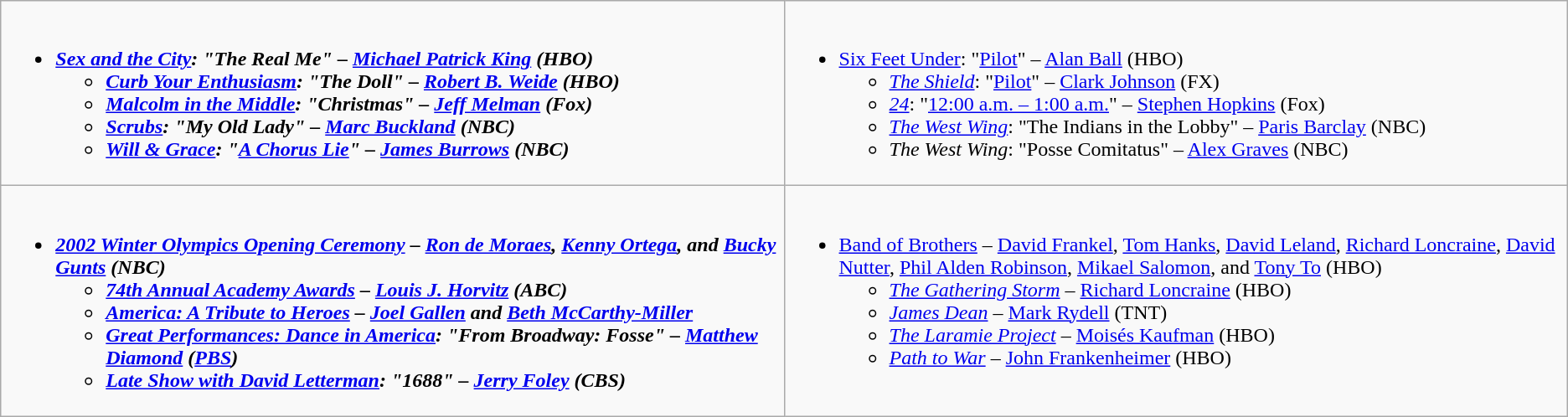<table class="wikitable">
<tr>
<td style="vertical-align:top;" width="50%"><br><ul><li><strong><em><a href='#'>Sex and the City</a><em>: "The Real Me" – <a href='#'>Michael Patrick King</a> (HBO)<strong><ul><li></em><a href='#'>Curb Your Enthusiasm</a><em>: "The Doll" – <a href='#'>Robert B. Weide</a> (HBO)</li><li></em><a href='#'>Malcolm in the Middle</a><em>: "Christmas" – <a href='#'>Jeff Melman</a> (Fox)</li><li></em><a href='#'>Scrubs</a><em>: "My Old Lady" – <a href='#'>Marc Buckland</a> (NBC)</li><li></em><a href='#'>Will & Grace</a><em>: "<a href='#'>A Chorus Lie</a>" – <a href='#'>James Burrows</a> (NBC)</li></ul></li></ul></td>
<td style="vertical-align:top;" width="50%"><br><ul><li></em></strong><a href='#'>Six Feet Under</a></em>: "<a href='#'>Pilot</a>" – <a href='#'>Alan Ball</a> (HBO)</strong><ul><li><em><a href='#'>The Shield</a></em>: "<a href='#'>Pilot</a>" – <a href='#'>Clark Johnson</a> (FX)</li><li><em><a href='#'>24</a></em>: "<a href='#'>12:00 a.m. – 1:00 a.m.</a>" – <a href='#'>Stephen Hopkins</a> (Fox)</li><li><em><a href='#'>The West Wing</a></em>: "The Indians in the Lobby" – <a href='#'>Paris Barclay</a> (NBC)</li><li><em>The West Wing</em>: "Posse Comitatus" – <a href='#'>Alex Graves</a> (NBC)</li></ul></li></ul></td>
</tr>
<tr>
<td style="vertical-align:top;" width="50%"><br><ul><li><strong><em><a href='#'>2002 Winter Olympics Opening Ceremony</a><em> – <a href='#'>Ron de Moraes</a>, <a href='#'>Kenny Ortega</a>, and <a href='#'>Bucky Gunts</a> (NBC)<strong><ul><li></em><a href='#'>74th Annual Academy Awards</a><em> – <a href='#'>Louis J. Horvitz</a> (ABC)</li><li></em><a href='#'>America: A Tribute to Heroes</a><em> – <a href='#'>Joel Gallen</a> and <a href='#'>Beth McCarthy-Miller</a></li><li></em><a href='#'>Great Performances: Dance in America</a><em>: "From Broadway: Fosse" – <a href='#'>Matthew Diamond</a> (<a href='#'>PBS</a>)</li><li></em><a href='#'>Late Show with David Letterman</a><em>: "1688" – <a href='#'>Jerry Foley</a> (CBS)</li></ul></li></ul></td>
<td style="vertical-align:top;" width="50%"><br><ul><li></em></strong><a href='#'>Band of Brothers</a></em> – <a href='#'>David Frankel</a>, <a href='#'>Tom Hanks</a>, <a href='#'>David Leland</a>, <a href='#'>Richard Loncraine</a>, <a href='#'>David Nutter</a>, <a href='#'>Phil Alden Robinson</a>, <a href='#'>Mikael Salomon</a>, and <a href='#'>Tony To</a> (HBO)</strong><ul><li><em><a href='#'>The Gathering Storm</a></em> – <a href='#'>Richard Loncraine</a> (HBO)</li><li><em><a href='#'>James Dean</a></em> – <a href='#'>Mark Rydell</a> (TNT)</li><li><em><a href='#'>The Laramie Project</a></em> – <a href='#'>Moisés Kaufman</a> (HBO)</li><li><em><a href='#'>Path to War</a></em> – <a href='#'>John Frankenheimer</a> (HBO)</li></ul></li></ul></td>
</tr>
</table>
